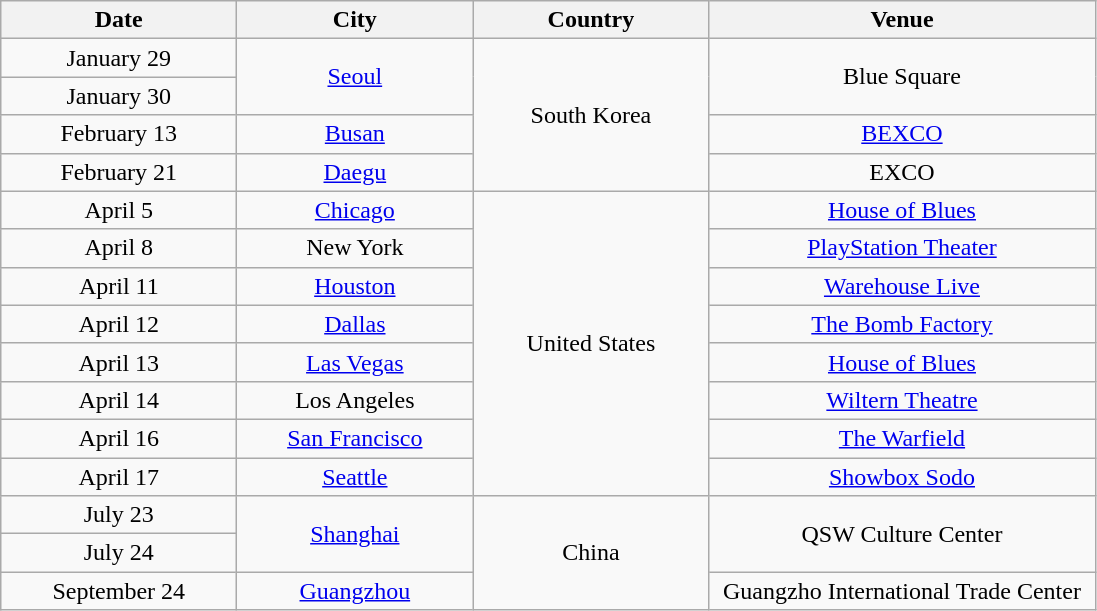<table class="wikitable plainrowheaders" style="text-align:center;">
<tr>
<th style="width:150px;">Date</th>
<th style="width:150px;">City</th>
<th style="width:150px;">Country</th>
<th style="width:250px;">Venue</th>
</tr>
<tr>
<td>January 29</td>
<td rowspan="2"><a href='#'>Seoul</a></td>
<td rowspan="4">South Korea</td>
<td rowspan="2">Blue Square</td>
</tr>
<tr>
<td>January 30</td>
</tr>
<tr>
<td>February 13</td>
<td><a href='#'>Busan</a></td>
<td><a href='#'>BEXCO</a></td>
</tr>
<tr>
<td>February 21</td>
<td><a href='#'>Daegu</a></td>
<td>EXCO</td>
</tr>
<tr>
<td>April 5</td>
<td><a href='#'>Chicago</a></td>
<td rowspan="8">United States</td>
<td><a href='#'>House of Blues</a></td>
</tr>
<tr>
<td>April 8</td>
<td>New York</td>
<td><a href='#'>PlayStation Theater</a></td>
</tr>
<tr>
<td>April 11</td>
<td><a href='#'>Houston</a></td>
<td><a href='#'>Warehouse Live</a></td>
</tr>
<tr>
<td>April 12</td>
<td><a href='#'>Dallas</a></td>
<td><a href='#'>The Bomb Factory</a></td>
</tr>
<tr>
<td>April 13</td>
<td><a href='#'>Las Vegas</a></td>
<td><a href='#'>House of Blues</a></td>
</tr>
<tr>
<td>April 14</td>
<td>Los Angeles</td>
<td><a href='#'>Wiltern Theatre</a></td>
</tr>
<tr>
<td>April 16</td>
<td><a href='#'>San Francisco</a></td>
<td><a href='#'>The Warfield</a></td>
</tr>
<tr>
<td>April 17</td>
<td><a href='#'>Seattle</a></td>
<td><a href='#'>Showbox Sodo</a></td>
</tr>
<tr>
<td>July 23</td>
<td rowspan="2"><a href='#'>Shanghai</a></td>
<td rowspan="3">China</td>
<td rowspan="2">QSW Culture Center</td>
</tr>
<tr>
<td>July 24</td>
</tr>
<tr>
<td>September 24</td>
<td><a href='#'>Guangzhou</a></td>
<td>Guangzho International Trade Center</td>
</tr>
</table>
